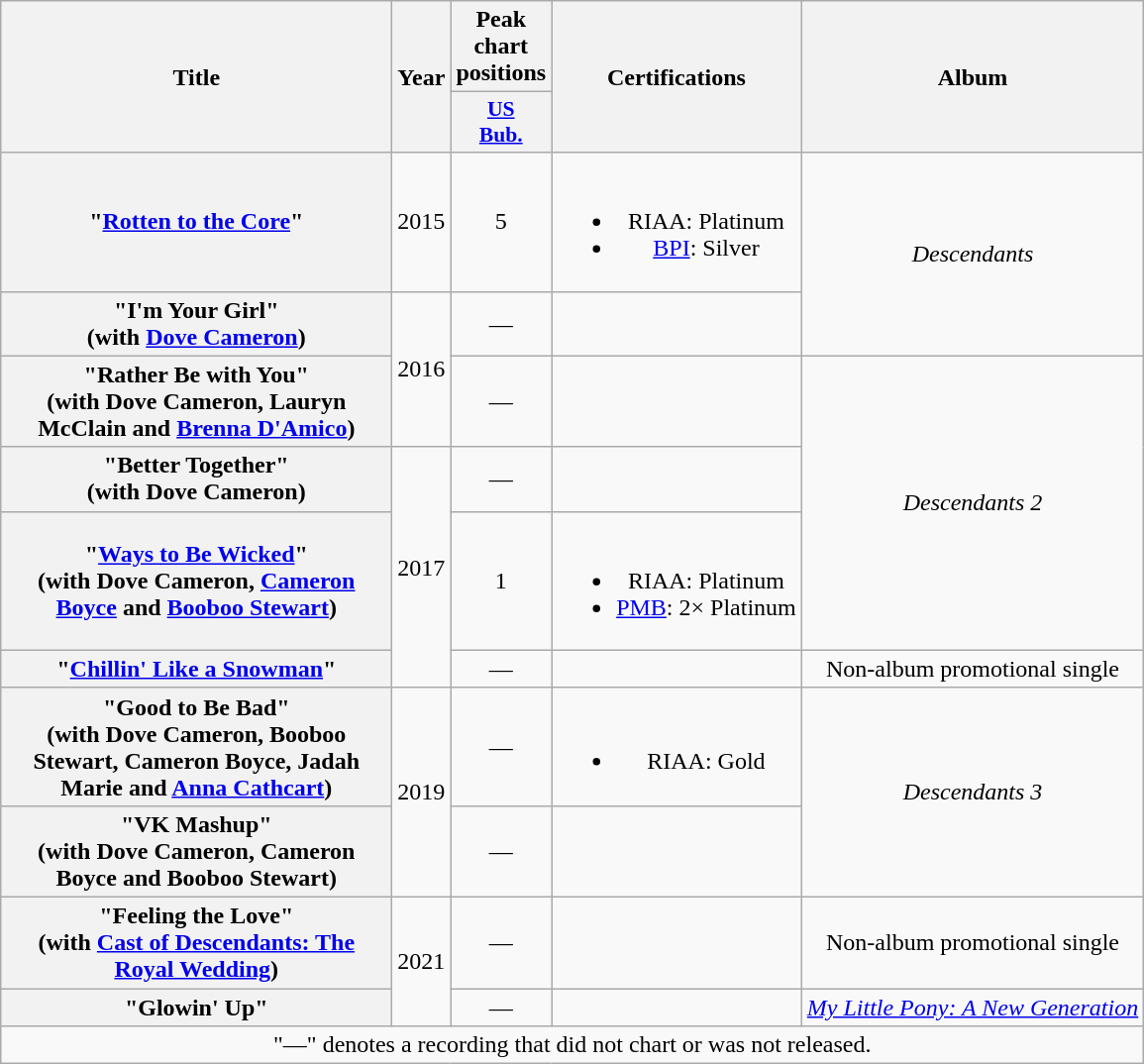<table class="wikitable plainrowheaders" style="text-align:center">
<tr>
<th rowspan="2" scope="col" style="width:16em;">Title</th>
<th rowspan="2" scope="col">Year</th>
<th scope="col" colspan="1">Peak chart positions</th>
<th rowspan="2">Certifications</th>
<th rowspan="2" scope="col">Album</th>
</tr>
<tr>
<th scope="col" style="width:3em;font-size:90%;"><a href='#'>US<br>Bub.</a><br></th>
</tr>
<tr>
<th scope="row">"<a href='#'>Rotten to the Core</a>"</th>
<td>2015</td>
<td>5</td>
<td><br><ul><li>RIAA: Platinum</li><li><a href='#'>BPI</a>: Silver</li></ul></td>
<td rowspan="2"><em>Descendants</em></td>
</tr>
<tr>
<th scope="row">"I'm Your Girl"<br><span>(with <a href='#'>Dove Cameron</a>)</span></th>
<td rowspan="2">2016</td>
<td>—</td>
<td></td>
</tr>
<tr>
<th scope="row">"Rather Be with You"<br><span>(with Dove Cameron, Lauryn McClain and <a href='#'>Brenna D'Amico</a>)</span></th>
<td>—</td>
<td></td>
<td rowspan="3"><em>Descendants 2</em></td>
</tr>
<tr>
<th scope="row">"Better Together"<br><span> (with Dove Cameron)</span></th>
<td rowspan="3">2017</td>
<td>—</td>
<td></td>
</tr>
<tr>
<th scope="row">"<a href='#'>Ways to Be Wicked</a>"<br><span>(with Dove Cameron, <a href='#'>Cameron Boyce</a> and <a href='#'>Booboo Stewart</a>)</span></th>
<td>1</td>
<td><br><ul><li>RIAA: Platinum</li><li><a href='#'>PMB</a>: 2× Platinum</li></ul></td>
</tr>
<tr>
<th scope="row">"<a href='#'>Chillin' Like a Snowman</a>"</th>
<td>—</td>
<td></td>
<td>Non-album promotional single</td>
</tr>
<tr>
<th scope="row">"Good to Be Bad"<br><span>(with Dove Cameron, Booboo Stewart, Cameron Boyce, Jadah Marie and <a href='#'>Anna Cathcart</a>)</span></th>
<td rowspan="2">2019</td>
<td>—</td>
<td><br><ul><li>RIAA: Gold</li></ul></td>
<td rowspan="2"><em>Descendants 3</em></td>
</tr>
<tr>
<th scope="row">"VK Mashup"<br><span>(with Dove Cameron, Cameron Boyce and Booboo Stewart)</span></th>
<td>—</td>
<td></td>
</tr>
<tr>
<th scope="row">"Feeling the Love"<br><span>(with <a href='#'>Cast of Descendants: The Royal Wedding</a>)</span></th>
<td rowspan="2">2021</td>
<td>—</td>
<td></td>
<td>Non-album promotional single</td>
</tr>
<tr>
<th scope="row">"Glowin' Up"</th>
<td>—</td>
<td></td>
<td><em><a href='#'>My Little Pony: A New Generation</a></em></td>
</tr>
<tr>
<td colspan="5">"—" denotes a recording that did not chart or was not released.</td>
</tr>
</table>
